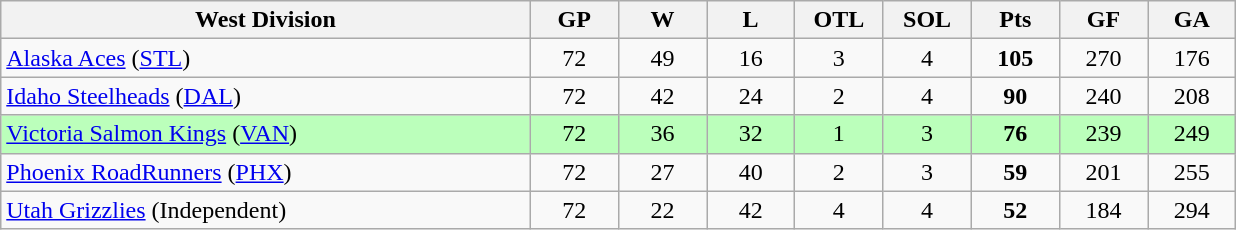<table class="wikitable" style="text-align:center">
<tr>
<th bgcolor="#DDDDFF" width="30%">West Division</th>
<th bgcolor="#DDDDFF" width="5%">GP</th>
<th bgcolor="#DDDDFF" width="5%">W</th>
<th bgcolor="#DDDDFF" width="5%">L</th>
<th bgcolor="#DDDDFF" width="5%">OTL</th>
<th bgcolor="#DDDDFF" width="5%">SOL</th>
<th bgcolor="#DDDDFF" width="5%">Pts</th>
<th bgcolor="#DDDDFF" width="5%">GF</th>
<th bgcolor="#DDDDFF" width="5%">GA</th>
</tr>
<tr>
<td align=left><a href='#'>Alaska Aces</a> (<a href='#'>STL</a>)</td>
<td>72</td>
<td>49</td>
<td>16</td>
<td>3</td>
<td>4</td>
<td><strong>105</strong></td>
<td>270</td>
<td>176</td>
</tr>
<tr>
<td align=left><a href='#'>Idaho Steelheads</a> (<a href='#'>DAL</a>)</td>
<td>72</td>
<td>42</td>
<td>24</td>
<td>2</td>
<td>4</td>
<td><strong>90</strong></td>
<td>240</td>
<td>208</td>
</tr>
<tr bgcolor="#bbffbb">
<td align=left><a href='#'>Victoria Salmon Kings</a> (<a href='#'>VAN</a>)</td>
<td>72</td>
<td>36</td>
<td>32</td>
<td>1</td>
<td>3</td>
<td><strong>76</strong></td>
<td>239</td>
<td>249</td>
</tr>
<tr>
<td align=left><a href='#'>Phoenix RoadRunners</a> (<a href='#'>PHX</a>)</td>
<td>72</td>
<td>27</td>
<td>40</td>
<td>2</td>
<td>3</td>
<td><strong>59</strong></td>
<td>201</td>
<td>255</td>
</tr>
<tr>
<td align=left><a href='#'>Utah Grizzlies</a> (Independent)</td>
<td>72</td>
<td>22</td>
<td>42</td>
<td>4</td>
<td>4</td>
<td><strong>52</strong></td>
<td>184</td>
<td>294</td>
</tr>
</table>
